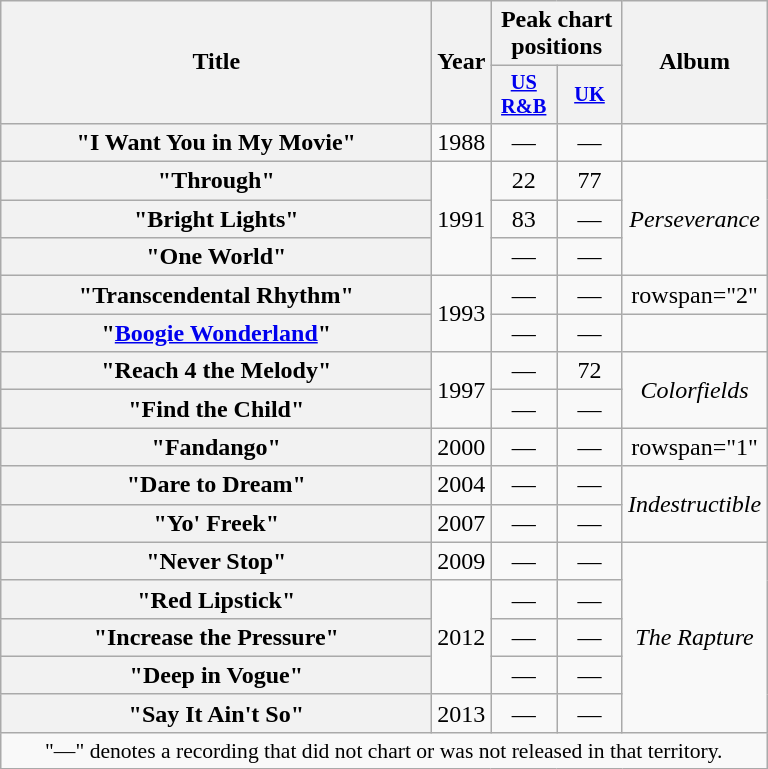<table class="wikitable plainrowheaders" style="text-align: center;" border="1">
<tr>
<th scope="col" rowspan="2" style="width:17.5em;">Title</th>
<th scope="col" rowspan="2" style="width:1em;">Year</th>
<th scope="col" colspan="2">Peak chart positions</th>
<th scope="col" rowspan="2">Album</th>
</tr>
<tr>
<th scope="col" style="width:2.75em;font-size:85%;"><a href='#'>US<br>R&B</a> <br></th>
<th scope="col" style="width:2.75em;font-size:85%;"><a href='#'>UK</a> <br></th>
</tr>
<tr>
<th scope="row">"I Want You in My Movie"</th>
<td>1988</td>
<td>—</td>
<td>—</td>
<td></td>
</tr>
<tr>
<th scope="row">"Through"</th>
<td rowspan="3">1991</td>
<td>22</td>
<td>77</td>
<td rowspan="3"><em>Perseverance</em></td>
</tr>
<tr>
<th scope="row">"Bright Lights"</th>
<td>83</td>
<td>—</td>
</tr>
<tr>
<th scope="row">"One World"</th>
<td>—</td>
<td>—</td>
</tr>
<tr>
<th scope="row">"Transcendental Rhythm"</th>
<td rowspan="2">1993</td>
<td>—</td>
<td>—</td>
<td>rowspan="2" </td>
</tr>
<tr>
<th scope="row">"<a href='#'>Boogie Wonderland</a>"</th>
<td>—</td>
<td>—</td>
</tr>
<tr>
<th scope="row">"Reach 4 the Melody"</th>
<td rowspan="2">1997</td>
<td>—</td>
<td>72</td>
<td rowspan="2"><em>Colorfields</em></td>
</tr>
<tr>
<th scope="row">"Find the Child"</th>
<td>—</td>
<td>—</td>
</tr>
<tr>
<th scope="row">"Fandango"</th>
<td rowspan="1">2000</td>
<td>—</td>
<td>—</td>
<td>rowspan="1" </td>
</tr>
<tr>
<th scope="row">"Dare to Dream"</th>
<td rowspan="1">2004</td>
<td>—</td>
<td>—</td>
<td rowspan="2"><em>Indestructible</em></td>
</tr>
<tr>
<th scope="row">"Yo' Freek"</th>
<td rowspan="1">2007</td>
<td>—</td>
<td>—</td>
</tr>
<tr>
<th scope="row">"Never Stop"</th>
<td rowspan="1">2009</td>
<td>—</td>
<td>—</td>
<td rowspan="5"><em>The Rapture</em></td>
</tr>
<tr>
<th scope="row">"Red Lipstick"</th>
<td rowspan="3">2012</td>
<td>—</td>
<td>—</td>
</tr>
<tr>
<th scope="row">"Increase the Pressure"</th>
<td>—</td>
<td>—</td>
</tr>
<tr>
<th scope="row">"Deep in Vogue"</th>
<td>—</td>
<td>—</td>
</tr>
<tr>
<th scope="row">"Say It Ain't So"</th>
<td rowspan="1">2013</td>
<td>—</td>
<td>—</td>
</tr>
<tr>
<td colspan="6" style="font-size:90%">"—" denotes a recording that did not chart or was not released in that territory.</td>
</tr>
</table>
